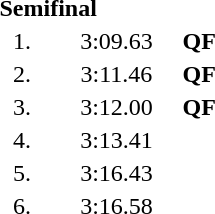<table style="text-align:center">
<tr>
<td colspan=4 align=left><strong>Semifinal</strong></td>
</tr>
<tr>
<td width=30>1.</td>
<td align=left></td>
<td width=80>3:09.63</td>
<td><strong>QF</strong></td>
</tr>
<tr>
<td>2.</td>
<td align=left></td>
<td>3:11.46</td>
<td><strong>QF</strong></td>
</tr>
<tr>
<td>3.</td>
<td align=left></td>
<td>3:12.00</td>
<td><strong>QF</strong></td>
</tr>
<tr>
<td>4.</td>
<td align=left></td>
<td>3:13.41</td>
<td></td>
</tr>
<tr>
<td>5.</td>
<td align=left></td>
<td>3:16.43</td>
<td></td>
</tr>
<tr>
<td>6.</td>
<td align=left></td>
<td>3:16.58</td>
<td></td>
</tr>
</table>
